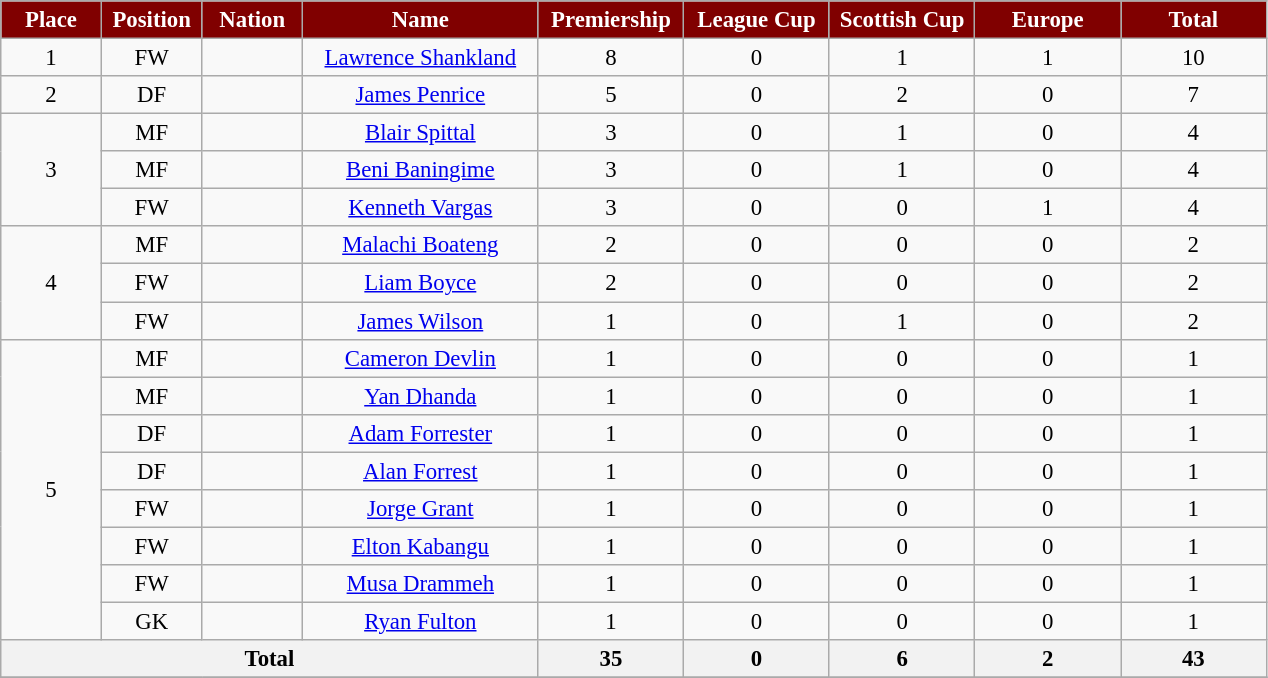<table class="wikitable" style="font-size: 95%; text-align: center;">
<tr>
<th style="background:maroon; color:white;" scope="col" width=60>Place</th>
<th style="background:maroon; color:white;" scope="col" width=60>Position</th>
<th style="background:maroon; color:white;" scope="col" width=60>Nation</th>
<th style="background:maroon; color:white;" scope="col" width=150>Name</th>
<th style="background:maroon; color:white;" scope="col" width=90>Premiership</th>
<th style="background:maroon; color:white;" scope="col" width=90>League Cup</th>
<th style="background:maroon; color:white;" scope="col" width=90>Scottish Cup</th>
<th style="background:maroon; color:white;" scope="col" width=90>Europe</th>
<th style="background:maroon; color:white;" scope="col" width=90>Total</th>
</tr>
<tr>
<td rowspan=1>1</td>
<td>FW</td>
<td></td>
<td><a href='#'>Lawrence Shankland</a></td>
<td>8</td>
<td>0</td>
<td>1</td>
<td>1</td>
<td>10</td>
</tr>
<tr>
<td rowspan=1>2</td>
<td>DF</td>
<td></td>
<td><a href='#'>James Penrice</a></td>
<td>5</td>
<td>0</td>
<td>2</td>
<td>0</td>
<td>7</td>
</tr>
<tr>
<td rowspan=3>3</td>
<td>MF</td>
<td></td>
<td><a href='#'>Blair Spittal</a></td>
<td>3</td>
<td>0</td>
<td>1</td>
<td>0</td>
<td>4</td>
</tr>
<tr>
<td>MF</td>
<td></td>
<td><a href='#'>Beni Baningime</a></td>
<td>3</td>
<td>0</td>
<td>1</td>
<td>0</td>
<td>4</td>
</tr>
<tr>
<td>FW</td>
<td></td>
<td><a href='#'>Kenneth Vargas</a></td>
<td>3</td>
<td>0</td>
<td>0</td>
<td>1</td>
<td>4</td>
</tr>
<tr>
<td rowspan=3>4</td>
<td>MF</td>
<td></td>
<td><a href='#'>Malachi Boateng</a></td>
<td>2</td>
<td>0</td>
<td>0</td>
<td>0</td>
<td>2</td>
</tr>
<tr>
<td>FW</td>
<td></td>
<td><a href='#'>Liam Boyce</a></td>
<td>2</td>
<td>0</td>
<td>0</td>
<td>0</td>
<td>2</td>
</tr>
<tr>
<td>FW</td>
<td></td>
<td><a href='#'>James Wilson</a></td>
<td>1</td>
<td>0</td>
<td>1</td>
<td>0</td>
<td>2</td>
</tr>
<tr>
<td rowspan=8>5</td>
<td>MF</td>
<td></td>
<td><a href='#'>Cameron Devlin</a></td>
<td>1</td>
<td>0</td>
<td>0</td>
<td>0</td>
<td>1</td>
</tr>
<tr>
<td>MF</td>
<td></td>
<td><a href='#'>Yan Dhanda</a></td>
<td>1</td>
<td>0</td>
<td>0</td>
<td>0</td>
<td>1</td>
</tr>
<tr>
<td>DF</td>
<td></td>
<td><a href='#'>Adam Forrester</a></td>
<td>1</td>
<td>0</td>
<td>0</td>
<td>0</td>
<td>1</td>
</tr>
<tr>
<td>DF</td>
<td></td>
<td><a href='#'>Alan Forrest</a></td>
<td>1</td>
<td>0</td>
<td>0</td>
<td>0</td>
<td>1</td>
</tr>
<tr>
<td>FW</td>
<td></td>
<td><a href='#'>Jorge Grant</a></td>
<td>1</td>
<td>0</td>
<td>0</td>
<td>0</td>
<td>1</td>
</tr>
<tr>
<td>FW</td>
<td></td>
<td><a href='#'>Elton Kabangu</a></td>
<td>1</td>
<td>0</td>
<td>0</td>
<td>0</td>
<td>1</td>
</tr>
<tr>
<td>FW</td>
<td></td>
<td><a href='#'>Musa Drammeh</a></td>
<td>1</td>
<td>0</td>
<td>0</td>
<td>0</td>
<td>1</td>
</tr>
<tr>
<td>GK</td>
<td></td>
<td><a href='#'>Ryan Fulton</a></td>
<td>1</td>
<td>0</td>
<td>0</td>
<td>0</td>
<td>1</td>
</tr>
<tr>
<th colspan=4>Total</th>
<th>35</th>
<th>0</th>
<th>6</th>
<th>2</th>
<th>43</th>
</tr>
<tr>
</tr>
</table>
